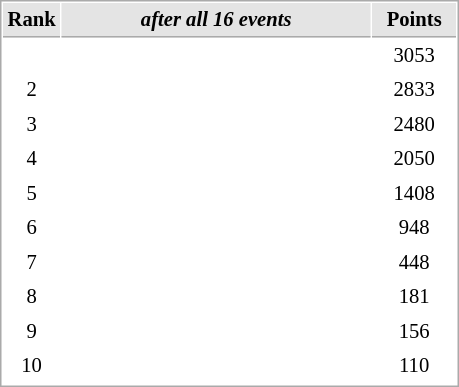<table cellspacing="1" cellpadding="3" style="border:1px solid #AAAAAA;font-size:86%">
<tr style="background-color: #E4E4E4;">
<th style="border-bottom:1px solid #AAAAAA; width: 10px;">Rank</th>
<th style="border-bottom:1px solid #AAAAAA; width: 200px;"><em>after all 16 events</em></th>
<th style="border-bottom:1px solid #AAAAAA; width: 50px;">Points</th>
</tr>
<tr>
<td align=center></td>
<td><strong></strong></td>
<td align=center>3053</td>
</tr>
<tr>
<td align=center>2</td>
<td></td>
<td align=center>2833</td>
</tr>
<tr>
<td align=center>3</td>
<td></td>
<td align=center>2480</td>
</tr>
<tr>
<td align=center>4</td>
<td></td>
<td align=center>2050</td>
</tr>
<tr>
<td align=center>5</td>
<td></td>
<td align=center>1408</td>
</tr>
<tr>
<td align=center>6</td>
<td></td>
<td align=center>948</td>
</tr>
<tr>
<td align=center>7</td>
<td></td>
<td align=center>448</td>
</tr>
<tr>
<td align=center>8</td>
<td></td>
<td align=center>181</td>
</tr>
<tr>
<td align=center>9</td>
<td></td>
<td align=center>156</td>
</tr>
<tr>
<td align=center>10</td>
<td></td>
<td align=center>110</td>
</tr>
<tr>
</tr>
</table>
